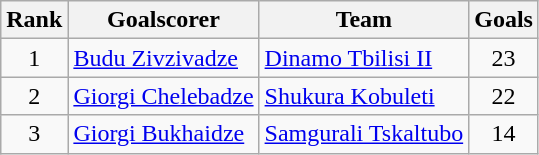<table class="wikitable">
<tr>
<th>Rank</th>
<th>Goalscorer</th>
<th>Team</th>
<th>Goals</th>
</tr>
<tr>
<td align="center">1</td>
<td> <a href='#'>Budu Zivzivadze</a></td>
<td><a href='#'>Dinamo Tbilisi II</a></td>
<td align="center">23</td>
</tr>
<tr>
<td align="center">2</td>
<td> <a href='#'>Giorgi Chelebadze</a></td>
<td><a href='#'>Shukura Kobuleti</a></td>
<td align="center">22</td>
</tr>
<tr>
<td align="center">3</td>
<td> <a href='#'>Giorgi Bukhaidze</a></td>
<td><a href='#'>Samgurali Tskaltubo</a></td>
<td align="center">14</td>
</tr>
</table>
